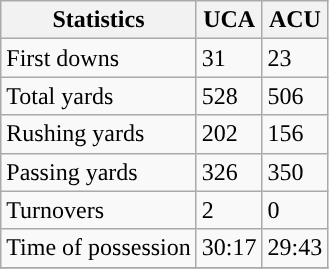<table class="wikitable" style="float: left;">
<tr>
<th>Statistics</th>
<th>UCA</th>
<th>ACU</th>
</tr>
<tr>
<td>First downs</td>
<td>31</td>
<td>23</td>
</tr>
<tr>
<td>Total yards</td>
<td>528</td>
<td>506</td>
</tr>
<tr>
<td>Rushing yards</td>
<td>202</td>
<td>156</td>
</tr>
<tr>
<td>Passing yards</td>
<td>326</td>
<td>350</td>
</tr>
<tr>
<td>Turnovers</td>
<td>2</td>
<td>0</td>
</tr>
<tr>
<td>Time of possession</td>
<td>30:17</td>
<td>29:43</td>
</tr>
<tr>
</tr>
</table>
